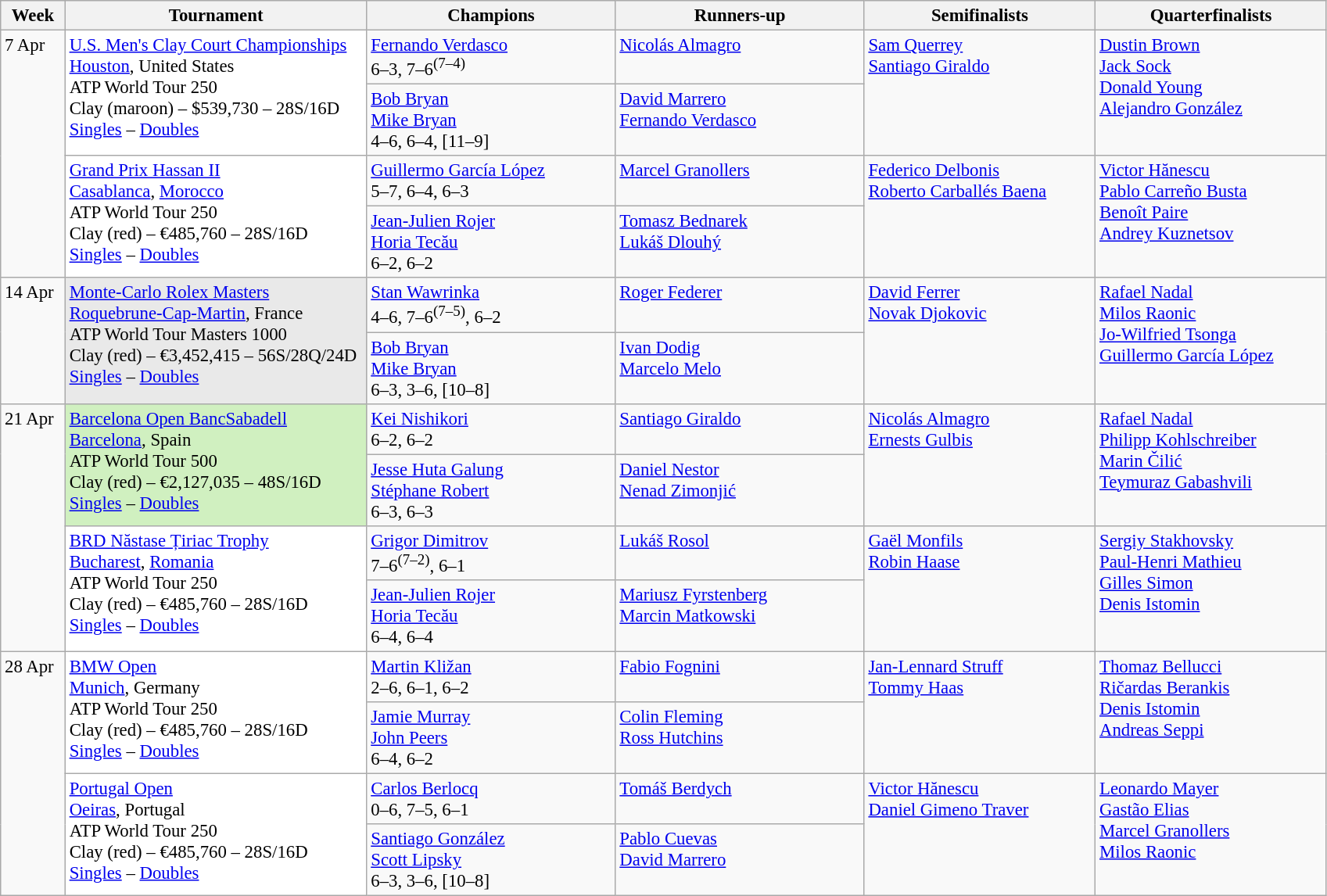<table class=wikitable style=font-size:95%>
<tr>
<th style="width:48px;">Week</th>
<th style="width:250px;">Tournament</th>
<th style="width:205px;">Champions</th>
<th style="width:205px;">Runners-up</th>
<th style="width:190px;">Semifinalists</th>
<th style="width:190px;">Quarterfinalists</th>
</tr>
<tr valign=top>
<td rowspan=4>7 Apr</td>
<td bgcolor=#ffffff rowspan=2><a href='#'>U.S. Men's Clay Court Championships</a><br> <a href='#'>Houston</a>, United States<br>ATP World Tour 250<br>Clay (maroon) – $539,730 – 28S/16D<br> <a href='#'>Singles</a> – <a href='#'>Doubles</a></td>
<td> <a href='#'>Fernando Verdasco</a><br>6–3, 7–6<sup>(7–4)</sup></td>
<td> <a href='#'>Nicolás Almagro</a></td>
<td rowspan=2> <a href='#'>Sam Querrey</a> <br> <a href='#'>Santiago Giraldo</a></td>
<td rowspan=2> <a href='#'>Dustin Brown</a> <br>  <a href='#'>Jack Sock</a><br>  <a href='#'>Donald Young</a><br> <a href='#'>Alejandro González</a></td>
</tr>
<tr valign=top>
<td> <a href='#'>Bob Bryan</a><br> <a href='#'>Mike Bryan</a><br>4–6, 6–4, [11–9]</td>
<td> <a href='#'>David Marrero</a><br> <a href='#'>Fernando Verdasco</a></td>
</tr>
<tr valign=top>
<td bgcolor=#ffffff rowspan=2><a href='#'>Grand Prix Hassan II</a><br> <a href='#'>Casablanca</a>, <a href='#'>Morocco</a><br>ATP World Tour 250<br>Clay (red) – €485,760 – 28S/16D<br> <a href='#'>Singles</a> – <a href='#'>Doubles</a></td>
<td> <a href='#'>Guillermo García López</a><br>5–7, 6–4, 6–3</td>
<td> <a href='#'>Marcel Granollers</a></td>
<td rowspan=2> <a href='#'>Federico Delbonis</a> <br>  <a href='#'>Roberto Carballés Baena</a></td>
<td rowspan=2> <a href='#'>Victor Hănescu</a><br> <a href='#'>Pablo Carreño Busta</a><br> <a href='#'>Benoît Paire</a><br> <a href='#'>Andrey Kuznetsov</a></td>
</tr>
<tr valign=top>
<td> <a href='#'>Jean-Julien Rojer</a> <br>  <a href='#'>Horia Tecău</a><br>6–2, 6–2</td>
<td> <a href='#'>Tomasz Bednarek</a> <br>  <a href='#'>Lukáš Dlouhý</a></td>
</tr>
<tr valign=top>
<td rowspan=2>14 Apr</td>
<td style=background:#E9E9E9 rowspan=2><a href='#'>Monte-Carlo Rolex Masters</a><br> <a href='#'>Roquebrune-Cap-Martin</a>, France<br>ATP World Tour Masters 1000<br>Clay (red) – €3,452,415 – 56S/28Q/24D<br> <a href='#'>Singles</a> – <a href='#'>Doubles</a></td>
<td> <a href='#'>Stan Wawrinka</a><br>4–6, 7–6<sup>(7–5)</sup>, 6–2</td>
<td> <a href='#'>Roger Federer</a></td>
<td rowspan=2> <a href='#'>David Ferrer</a> <br>  <a href='#'>Novak Djokovic</a></td>
<td rowspan=2> <a href='#'>Rafael Nadal</a> <br>  <a href='#'>Milos Raonic</a><br>  <a href='#'>Jo-Wilfried Tsonga</a><br> <a href='#'>Guillermo García López</a></td>
</tr>
<tr valign=top>
<td> <a href='#'>Bob Bryan</a><br> <a href='#'>Mike Bryan</a><br>6–3, 3–6, [10–8]</td>
<td> <a href='#'>Ivan Dodig</a><br> <a href='#'>Marcelo Melo</a></td>
</tr>
<tr valign=top>
<td rowspan=4>21 Apr</td>
<td style=background:#d0f0c0 rowspan=2><a href='#'>Barcelona Open BancSabadell</a><br> <a href='#'>Barcelona</a>, Spain<br>ATP World Tour 500<br>Clay (red) – €2,127,035 – 48S/16D<br> <a href='#'>Singles</a> – <a href='#'>Doubles</a></td>
<td> <a href='#'>Kei Nishikori</a><br>6–2, 6–2</td>
<td> <a href='#'>Santiago Giraldo</a></td>
<td rowspan=2> <a href='#'>Nicolás Almagro</a><br>  <a href='#'>Ernests Gulbis</a></td>
<td rowspan=2> <a href='#'>Rafael Nadal</a><br> <a href='#'>Philipp Kohlschreiber</a><br>  <a href='#'>Marin Čilić</a><br>  <a href='#'>Teymuraz Gabashvili</a></td>
</tr>
<tr valign=top>
<td> <a href='#'>Jesse Huta Galung</a> <br>  <a href='#'>Stéphane Robert</a><br>6–3, 6–3</td>
<td> <a href='#'>Daniel Nestor</a> <br>  <a href='#'>Nenad Zimonjić</a></td>
</tr>
<tr valign=top>
<td bgcolor=#ffffff rowspan=2><a href='#'>BRD Năstase Țiriac Trophy</a><br> <a href='#'>Bucharest</a>, <a href='#'>Romania</a><br>ATP World Tour 250<br>Clay (red) – €485,760 – 28S/16D<br> <a href='#'>Singles</a> – <a href='#'>Doubles</a></td>
<td> <a href='#'>Grigor Dimitrov</a><br>7–6<sup>(7–2)</sup>, 6–1</td>
<td> <a href='#'>Lukáš Rosol</a></td>
<td rowspan=2> <a href='#'>Gaël Monfils</a><br> <a href='#'>Robin Haase</a></td>
<td rowspan=2> <a href='#'>Sergiy Stakhovsky</a><br> <a href='#'>Paul-Henri Mathieu</a><br>  <a href='#'>Gilles Simon</a><br> <a href='#'>Denis Istomin</a></td>
</tr>
<tr valign=top>
<td> <a href='#'>Jean-Julien Rojer</a> <br>  <a href='#'>Horia Tecău</a><br>6–4, 6–4</td>
<td> <a href='#'>Mariusz Fyrstenberg</a> <br>  <a href='#'>Marcin Matkowski</a></td>
</tr>
<tr valign=top>
<td rowspan=4>28 Apr</td>
<td style=background:#fff rowspan=2><a href='#'>BMW Open</a><br> <a href='#'>Munich</a>, Germany<br>ATP World Tour 250<br>Clay (red) – €485,760 – 28S/16D<br> <a href='#'>Singles</a> – <a href='#'>Doubles</a></td>
<td> <a href='#'>Martin Kližan</a><br>2–6, 6–1, 6–2</td>
<td> <a href='#'>Fabio Fognini</a></td>
<td rowspan=2> <a href='#'>Jan-Lennard Struff</a> <br>  <a href='#'>Tommy Haas</a></td>
<td rowspan=2> <a href='#'>Thomaz Bellucci</a><br> <a href='#'>Ričardas Berankis</a> <br>  <a href='#'>Denis Istomin</a> <br> <a href='#'>Andreas Seppi</a></td>
</tr>
<tr valign=top>
<td> <a href='#'>Jamie Murray</a> <br>  <a href='#'>John Peers</a><br>6–4, 6–2</td>
<td> <a href='#'>Colin Fleming</a> <br>  <a href='#'>Ross Hutchins</a></td>
</tr>
<tr valign=top>
<td style=background:#fff rowspan=2><a href='#'>Portugal Open</a><br> <a href='#'>Oeiras</a>, Portugal<br>ATP World Tour 250<br>Clay (red) – €485,760 – 28S/16D<br> <a href='#'>Singles</a> – <a href='#'>Doubles</a></td>
<td> <a href='#'>Carlos Berlocq</a><br>0–6, 7–5, 6–1</td>
<td> <a href='#'>Tomáš Berdych</a></td>
<td rowspan=2> <a href='#'>Victor Hănescu</a> <br> <a href='#'>Daniel Gimeno Traver</a></td>
<td rowspan=2> <a href='#'>Leonardo Mayer</a><br> <a href='#'>Gastão Elias</a> <br>  <a href='#'>Marcel Granollers</a><br> <a href='#'>Milos Raonic</a></td>
</tr>
<tr valign=top>
<td> <a href='#'>Santiago González</a><br> <a href='#'>Scott Lipsky</a><br>6–3, 3–6, [10–8]</td>
<td> <a href='#'>Pablo Cuevas</a><br> <a href='#'>David Marrero</a></td>
</tr>
</table>
